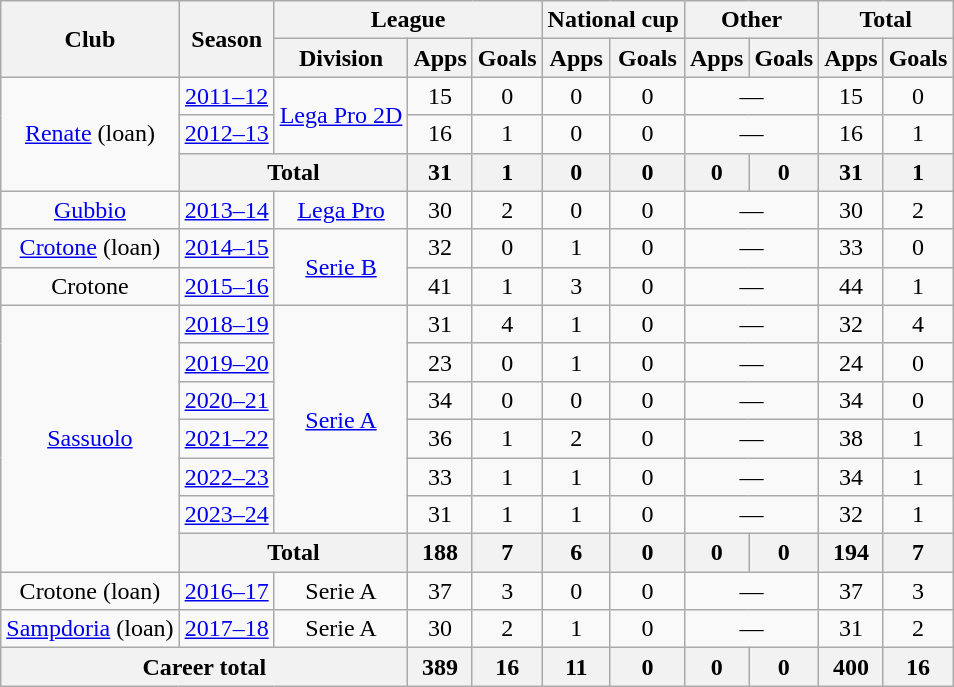<table class="wikitable" style="text-align: center;">
<tr>
<th rowspan="2">Club</th>
<th rowspan="2">Season</th>
<th colspan="3">League</th>
<th colspan="2">National cup</th>
<th colspan="2">Other</th>
<th colspan="2">Total</th>
</tr>
<tr>
<th>Division</th>
<th>Apps</th>
<th>Goals</th>
<th>Apps</th>
<th>Goals</th>
<th>Apps</th>
<th>Goals</th>
<th>Apps</th>
<th>Goals</th>
</tr>
<tr>
<td rowspan="3"><a href='#'>Renate</a> (loan)</td>
<td><a href='#'>2011–12</a></td>
<td rowspan="2"><a href='#'>Lega Pro 2D</a></td>
<td>15</td>
<td>0</td>
<td>0</td>
<td>0</td>
<td colspan="2">—</td>
<td>15</td>
<td>0</td>
</tr>
<tr>
<td><a href='#'>2012–13</a></td>
<td>16</td>
<td>1</td>
<td>0</td>
<td>0</td>
<td colspan="2">—</td>
<td>16</td>
<td>1</td>
</tr>
<tr>
<th colspan=2>Total</th>
<th>31</th>
<th>1</th>
<th>0</th>
<th>0</th>
<th>0</th>
<th>0</th>
<th>31</th>
<th>1</th>
</tr>
<tr>
<td><a href='#'>Gubbio</a></td>
<td><a href='#'>2013–14</a></td>
<td><a href='#'>Lega Pro</a></td>
<td>30</td>
<td>2</td>
<td>0</td>
<td>0</td>
<td colspan="2">—</td>
<td>30</td>
<td>2</td>
</tr>
<tr>
<td><a href='#'>Crotone</a> (loan)</td>
<td><a href='#'>2014–15</a></td>
<td rowspan="2"><a href='#'>Serie B</a></td>
<td>32</td>
<td>0</td>
<td>1</td>
<td>0</td>
<td colspan="2">—</td>
<td>33</td>
<td>0</td>
</tr>
<tr>
<td>Crotone</td>
<td><a href='#'>2015–16</a></td>
<td>41</td>
<td>1</td>
<td>3</td>
<td>0</td>
<td colspan="2">—</td>
<td>44</td>
<td>1</td>
</tr>
<tr>
<td rowspan="7"><a href='#'>Sassuolo</a></td>
<td><a href='#'>2018–19</a></td>
<td rowspan="6"><a href='#'>Serie A</a></td>
<td>31</td>
<td>4</td>
<td>1</td>
<td>0</td>
<td colspan="2">—</td>
<td>32</td>
<td>4</td>
</tr>
<tr>
<td><a href='#'>2019–20</a></td>
<td>23</td>
<td>0</td>
<td>1</td>
<td>0</td>
<td colspan="2">—</td>
<td>24</td>
<td>0</td>
</tr>
<tr>
<td><a href='#'>2020–21</a></td>
<td>34</td>
<td>0</td>
<td>0</td>
<td>0</td>
<td colspan="2">—</td>
<td>34</td>
<td>0</td>
</tr>
<tr>
<td><a href='#'>2021–22</a></td>
<td>36</td>
<td>1</td>
<td>2</td>
<td>0</td>
<td colspan="2">—</td>
<td>38</td>
<td>1</td>
</tr>
<tr>
<td><a href='#'>2022–23</a></td>
<td>33</td>
<td>1</td>
<td>1</td>
<td>0</td>
<td colspan="2">—</td>
<td>34</td>
<td>1</td>
</tr>
<tr>
<td><a href='#'>2023–24</a></td>
<td>31</td>
<td>1</td>
<td>1</td>
<td>0</td>
<td colspan="2">—</td>
<td>32</td>
<td>1</td>
</tr>
<tr>
<th colspan="2">Total</th>
<th>188</th>
<th>7</th>
<th>6</th>
<th>0</th>
<th>0</th>
<th>0</th>
<th>194</th>
<th>7</th>
</tr>
<tr>
<td>Crotone (loan)</td>
<td><a href='#'>2016–17</a></td>
<td>Serie A</td>
<td>37</td>
<td>3</td>
<td>0</td>
<td>0</td>
<td colspan="2">—</td>
<td>37</td>
<td>3</td>
</tr>
<tr>
<td><a href='#'>Sampdoria</a> (loan)</td>
<td><a href='#'>2017–18</a></td>
<td>Serie A</td>
<td>30</td>
<td>2</td>
<td>1</td>
<td>0</td>
<td colspan="2">—</td>
<td>31</td>
<td>2</td>
</tr>
<tr>
<th colspan="3">Career total</th>
<th>389</th>
<th>16</th>
<th>11</th>
<th>0</th>
<th>0</th>
<th>0</th>
<th>400</th>
<th>16</th>
</tr>
</table>
